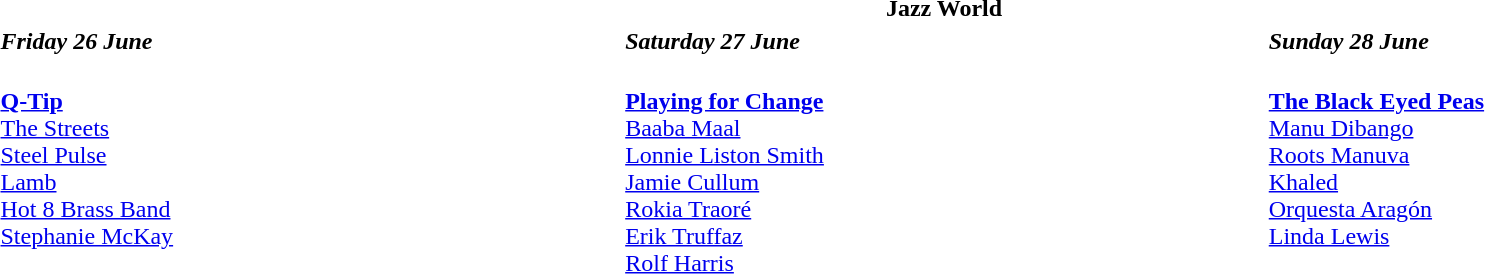<table class="collapsible collapsed" style="width:100%;">
<tr>
<th colspan=3>Jazz World</th>
</tr>
<tr>
<td style="width:33%;"><strong><em>Friday 26 June</em></strong></td>
<td style="width:34%;"><strong><em>Saturday 27 June</em></strong></td>
<td style="width:33%;"><strong><em>Sunday 28 June</em></strong></td>
</tr>
<tr valign="top">
<td><br><strong><a href='#'>Q-Tip</a></strong><br><a href='#'>The Streets</a><br><a href='#'>Steel Pulse</a><br><a href='#'>Lamb</a><br><a href='#'>Hot 8 Brass Band</a><br><a href='#'>Stephanie McKay</a></td>
<td><br><strong><a href='#'>Playing for Change</a></strong><br><a href='#'>Baaba Maal</a><br><a href='#'>Lonnie Liston Smith</a><br><a href='#'>Jamie Cullum</a><br><a href='#'>Rokia Traoré</a><br><a href='#'>Erik Truffaz</a><br><a href='#'>Rolf Harris</a></td>
<td><br><strong><a href='#'>The Black Eyed Peas</a></strong><br><a href='#'>Manu Dibango</a><br><a href='#'>Roots Manuva</a><br><a href='#'>Khaled</a><br><a href='#'>Orquesta Aragón</a><br><a href='#'>Linda Lewis</a></td>
</tr>
</table>
